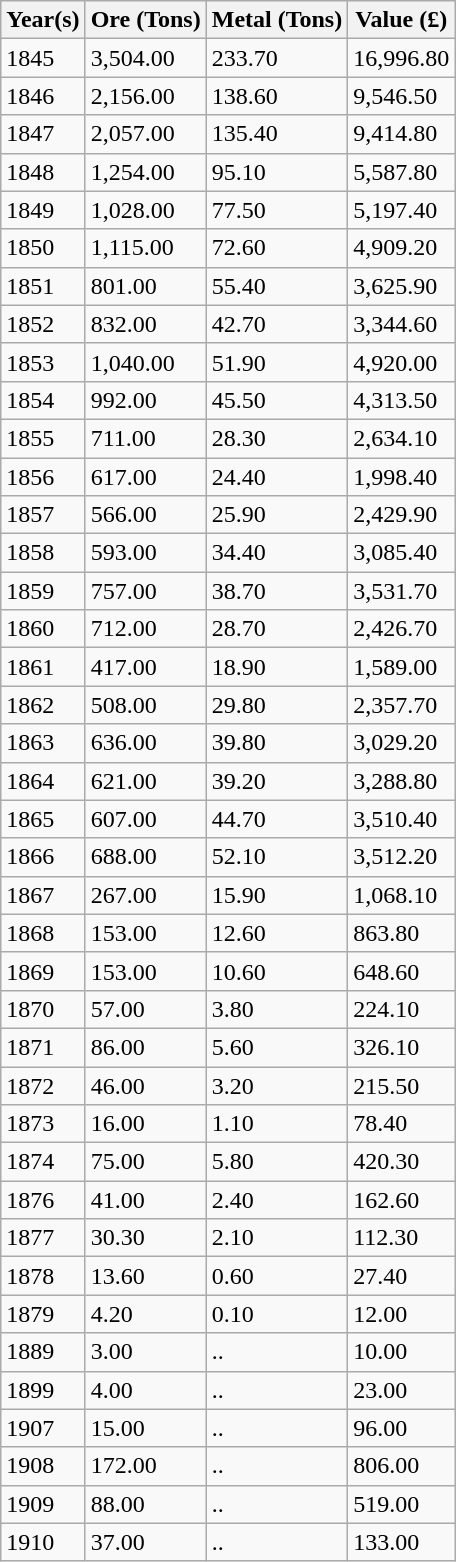<table class="wikitable sortable mw-collapsible mw-collapsed">
<tr>
<th>Year(s)</th>
<th>Ore (Tons)</th>
<th>Metal (Tons)</th>
<th>Value (£)</th>
</tr>
<tr>
<td>1845</td>
<td>3,504.00</td>
<td>233.70</td>
<td>16,996.80</td>
</tr>
<tr>
<td>1846</td>
<td>2,156.00</td>
<td>138.60</td>
<td>9,546.50</td>
</tr>
<tr>
<td>1847</td>
<td>2,057.00</td>
<td>135.40</td>
<td>9,414.80</td>
</tr>
<tr>
<td>1848</td>
<td>1,254.00</td>
<td>95.10</td>
<td>5,587.80</td>
</tr>
<tr>
<td>1849</td>
<td>1,028.00</td>
<td>77.50</td>
<td>5,197.40</td>
</tr>
<tr>
<td>1850</td>
<td>1,115.00</td>
<td>72.60</td>
<td>4,909.20</td>
</tr>
<tr>
<td>1851</td>
<td>801.00</td>
<td>55.40</td>
<td>3,625.90</td>
</tr>
<tr>
<td>1852</td>
<td>832.00</td>
<td>42.70</td>
<td>3,344.60</td>
</tr>
<tr>
<td>1853</td>
<td>1,040.00</td>
<td>51.90</td>
<td>4,920.00</td>
</tr>
<tr>
<td>1854</td>
<td>992.00</td>
<td>45.50</td>
<td>4,313.50</td>
</tr>
<tr>
<td>1855</td>
<td>711.00</td>
<td>28.30</td>
<td>2,634.10</td>
</tr>
<tr>
<td>1856</td>
<td>617.00</td>
<td>24.40</td>
<td>1,998.40</td>
</tr>
<tr>
<td>1857</td>
<td>566.00</td>
<td>25.90</td>
<td>2,429.90</td>
</tr>
<tr>
<td>1858</td>
<td>593.00</td>
<td>34.40</td>
<td>3,085.40</td>
</tr>
<tr>
<td>1859</td>
<td>757.00</td>
<td>38.70</td>
<td>3,531.70</td>
</tr>
<tr>
<td>1860</td>
<td>712.00</td>
<td>28.70</td>
<td>2,426.70</td>
</tr>
<tr>
<td>1861</td>
<td>417.00</td>
<td>18.90</td>
<td>1,589.00</td>
</tr>
<tr>
<td>1862</td>
<td>508.00</td>
<td>29.80</td>
<td>2,357.70</td>
</tr>
<tr>
<td>1863</td>
<td>636.00</td>
<td>39.80</td>
<td>3,029.20</td>
</tr>
<tr>
<td>1864</td>
<td>621.00</td>
<td>39.20</td>
<td>3,288.80</td>
</tr>
<tr>
<td>1865</td>
<td>607.00</td>
<td>44.70</td>
<td>3,510.40</td>
</tr>
<tr>
<td>1866</td>
<td>688.00</td>
<td>52.10</td>
<td>3,512.20</td>
</tr>
<tr>
<td>1867</td>
<td>267.00</td>
<td>15.90</td>
<td>1,068.10</td>
</tr>
<tr>
<td>1868</td>
<td>153.00</td>
<td>12.60</td>
<td>863.80</td>
</tr>
<tr>
<td>1869</td>
<td>153.00</td>
<td>10.60</td>
<td>648.60</td>
</tr>
<tr>
<td>1870</td>
<td>57.00</td>
<td>3.80</td>
<td>224.10</td>
</tr>
<tr>
<td>1871</td>
<td>86.00</td>
<td>5.60</td>
<td>326.10</td>
</tr>
<tr>
<td>1872</td>
<td>46.00</td>
<td>3.20</td>
<td>215.50</td>
</tr>
<tr>
<td>1873</td>
<td>16.00</td>
<td>1.10</td>
<td>78.40</td>
</tr>
<tr>
<td>1874</td>
<td>75.00</td>
<td>5.80</td>
<td>420.30</td>
</tr>
<tr>
<td>1876</td>
<td>41.00</td>
<td>2.40</td>
<td>162.60</td>
</tr>
<tr>
<td>1877</td>
<td>30.30</td>
<td>2.10</td>
<td>112.30</td>
</tr>
<tr>
<td>1878</td>
<td>13.60</td>
<td>0.60</td>
<td>27.40</td>
</tr>
<tr>
<td>1879</td>
<td>4.20</td>
<td>0.10</td>
<td>12.00</td>
</tr>
<tr>
<td>1889</td>
<td>3.00</td>
<td>..</td>
<td>10.00</td>
</tr>
<tr>
<td>1899</td>
<td>4.00</td>
<td>..</td>
<td>23.00</td>
</tr>
<tr>
<td>1907</td>
<td>15.00</td>
<td>..</td>
<td>96.00</td>
</tr>
<tr>
<td>1908</td>
<td>172.00</td>
<td>..</td>
<td>806.00</td>
</tr>
<tr>
<td>1909</td>
<td>88.00</td>
<td>..</td>
<td>519.00</td>
</tr>
<tr>
<td>1910</td>
<td>37.00</td>
<td>..</td>
<td>133.00</td>
</tr>
</table>
